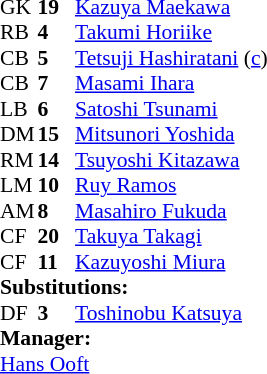<table style="font-size: 90%" cellspacing="0" cellpadding="0">
<tr>
<th width="25"></th>
<th width="25"></th>
</tr>
<tr>
<td>GK</td>
<td><strong>19</strong></td>
<td><a href='#'>Kazuya Maekawa</a></td>
</tr>
<tr>
<td>RB</td>
<td><strong>4</strong></td>
<td><a href='#'>Takumi Horiike</a></td>
<td></td>
</tr>
<tr>
<td>CB</td>
<td><strong>5</strong></td>
<td><a href='#'>Tetsuji Hashiratani</a> (<a href='#'>c</a>)</td>
</tr>
<tr>
<td>CB</td>
<td><strong>7</strong></td>
<td><a href='#'>Masami Ihara</a></td>
</tr>
<tr>
<td>LB</td>
<td><strong>6</strong></td>
<td><a href='#'>Satoshi Tsunami</a></td>
</tr>
<tr>
<td>DM</td>
<td><strong>15</strong></td>
<td><a href='#'>Mitsunori Yoshida</a></td>
<td></td>
<td></td>
</tr>
<tr>
<td>RM</td>
<td><strong>14</strong></td>
<td><a href='#'>Tsuyoshi Kitazawa</a></td>
</tr>
<tr>
<td>LM</td>
<td><strong>10</strong></td>
<td><a href='#'>Ruy Ramos</a></td>
<td></td>
</tr>
<tr>
<td>AM</td>
<td><strong>8</strong></td>
<td><a href='#'>Masahiro Fukuda</a></td>
</tr>
<tr>
<td>CF</td>
<td><strong>20</strong></td>
<td><a href='#'>Takuya Takagi</a></td>
</tr>
<tr>
<td>CF</td>
<td><strong>11</strong></td>
<td><a href='#'>Kazuyoshi Miura</a></td>
<td></td>
</tr>
<tr>
<td colspan=3><strong>Substitutions:</strong></td>
</tr>
<tr>
<td>DF</td>
<td><strong>3</strong></td>
<td><a href='#'>Toshinobu Katsuya</a></td>
<td></td>
<td></td>
</tr>
<tr>
<td colspan=3><strong>Manager:</strong></td>
</tr>
<tr>
<td colspan=3> <a href='#'>Hans Ooft</a></td>
</tr>
<tr>
</tr>
</table>
